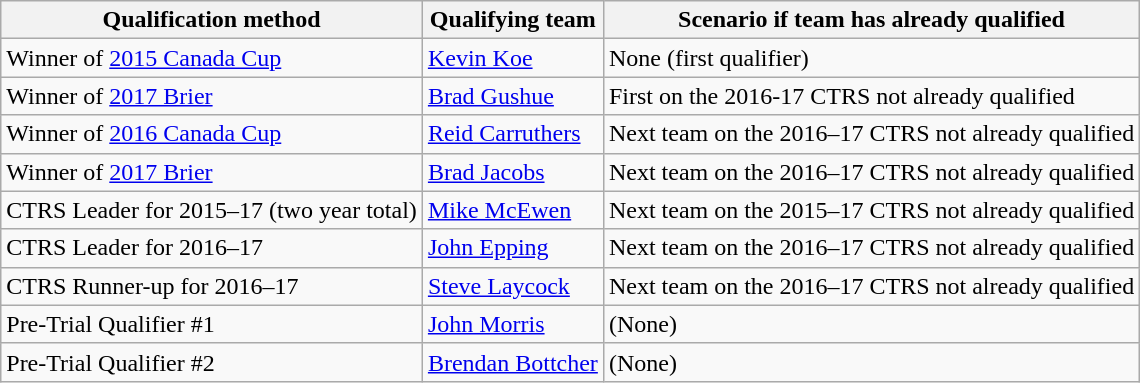<table class="wikitable">
<tr>
<th scope="col">Qualification method</th>
<th scope="col">Qualifying team</th>
<th scope="col">Scenario if team has already qualified</th>
</tr>
<tr>
<td>Winner of <a href='#'>2015 Canada Cup</a></td>
<td> <a href='#'>Kevin Koe</a></td>
<td>None (first qualifier)</td>
</tr>
<tr>
<td>Winner of <a href='#'>2017 Brier</a></td>
<td> <a href='#'>Brad Gushue</a></td>
<td>First on the 2016-17 CTRS not already qualified</td>
</tr>
<tr>
<td>Winner of <a href='#'>2016 Canada Cup</a></td>
<td> <a href='#'>Reid Carruthers</a></td>
<td>Next team on the 2016–17 CTRS not already qualified</td>
</tr>
<tr>
<td>Winner of <a href='#'>2017 Brier</a></td>
<td> <a href='#'>Brad Jacobs</a></td>
<td>Next team on the 2016–17 CTRS not already qualified</td>
</tr>
<tr>
<td>CTRS Leader for 2015–17 (two year total)</td>
<td> <a href='#'>Mike McEwen</a></td>
<td>Next team on the 2015–17 CTRS not already qualified</td>
</tr>
<tr>
<td>CTRS Leader for 2016–17</td>
<td> <a href='#'>John Epping</a></td>
<td>Next team on the 2016–17 CTRS not already qualified</td>
</tr>
<tr>
<td>CTRS Runner-up for 2016–17</td>
<td> <a href='#'>Steve Laycock</a></td>
<td>Next team on the 2016–17 CTRS not already qualified</td>
</tr>
<tr>
<td>Pre-Trial Qualifier #1</td>
<td> <a href='#'>John Morris</a></td>
<td>(None)</td>
</tr>
<tr>
<td>Pre-Trial Qualifier #2</td>
<td> <a href='#'>Brendan Bottcher</a></td>
<td>(None)</td>
</tr>
</table>
